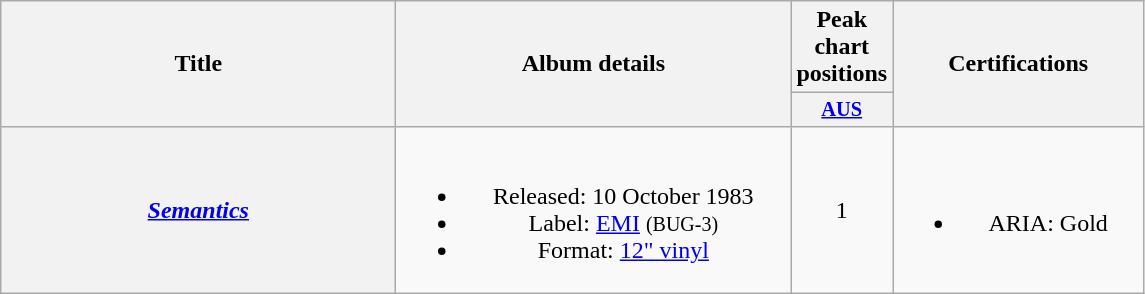<table class="wikitable plainrowheaders" style="text-align:center;">
<tr>
<th scope="col" rowspan="2" style="width:16em;">Title</th>
<th scope="col" rowspan="2" style="width:16em;">Album details</th>
<th scope="col" colspan="1">Peak chart<br>positions</th>
<th scope="col" rowspan="2" style="width:10em;">Certifications</th>
</tr>
<tr>
<th style="width:3em;font-size:85%"><a href='#'>AUS</a><br></th>
</tr>
<tr>
<th scope="row"><em><a href='#'>Semantics</a></em></th>
<td><br><ul><li>Released: 10 October 1983</li><li>Label: <a href='#'>EMI</a> <small>(BUG-3)</small></li><li>Format: <a href='#'>12" vinyl</a></li></ul></td>
<td>1</td>
<td><br><ul><li>ARIA: Gold</li></ul></td>
</tr>
</table>
